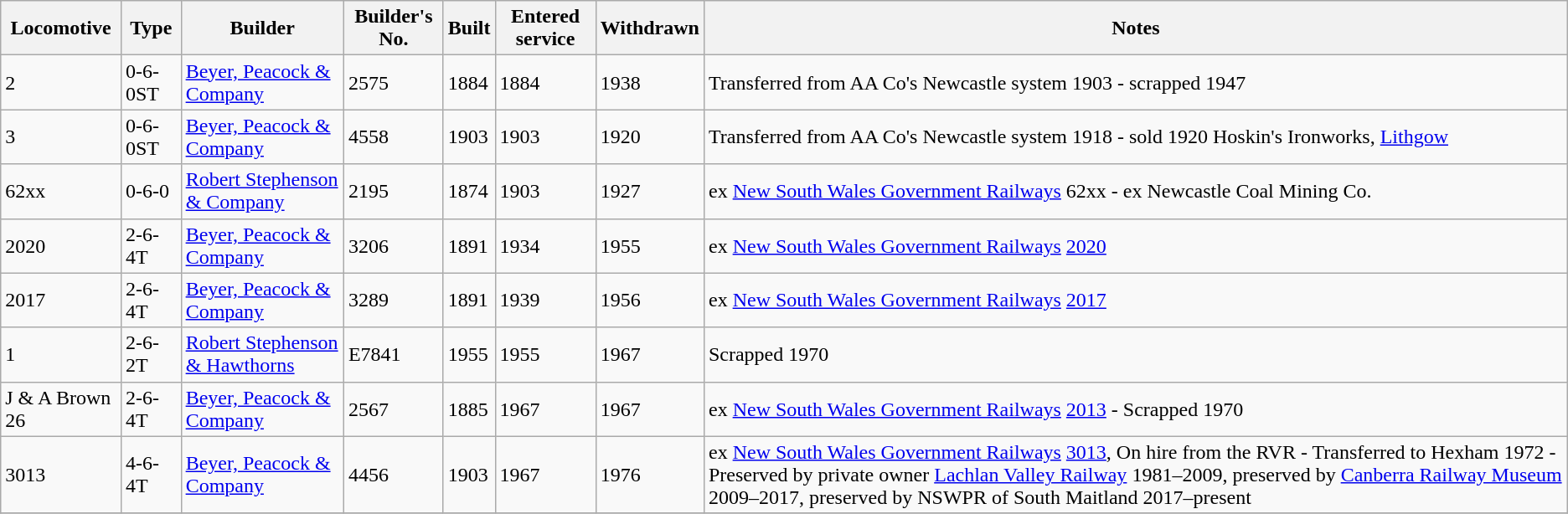<table class="wikitable">
<tr>
<th>Locomotive</th>
<th>Type</th>
<th>Builder</th>
<th>Builder's No.</th>
<th>Built</th>
<th>Entered service</th>
<th>Withdrawn</th>
<th>Notes</th>
</tr>
<tr>
<td>2</td>
<td>0-6-0ST</td>
<td><a href='#'>Beyer, Peacock & Company</a></td>
<td>2575</td>
<td>1884</td>
<td>1884</td>
<td>1938</td>
<td>Transferred from AA Co's Newcastle system 1903 - scrapped 1947</td>
</tr>
<tr>
<td>3</td>
<td>0-6-0ST</td>
<td><a href='#'>Beyer, Peacock & Company</a></td>
<td>4558</td>
<td>1903</td>
<td>1903</td>
<td>1920</td>
<td>Transferred from AA Co's Newcastle system 1918 - sold 1920 Hoskin's Ironworks, <a href='#'>Lithgow</a></td>
</tr>
<tr>
<td>62xx</td>
<td>0-6-0</td>
<td><a href='#'>Robert Stephenson & Company</a></td>
<td>2195</td>
<td>1874</td>
<td>1903</td>
<td>1927</td>
<td>ex <a href='#'>New South Wales Government Railways</a> 62xx - ex Newcastle Coal Mining Co.</td>
</tr>
<tr>
<td>2020</td>
<td>2-6-4T</td>
<td><a href='#'>Beyer, Peacock & Company</a></td>
<td>3206</td>
<td>1891</td>
<td>1934</td>
<td>1955</td>
<td>ex <a href='#'>New South Wales Government Railways</a> <a href='#'>2020</a></td>
</tr>
<tr>
<td>2017</td>
<td>2-6-4T</td>
<td><a href='#'>Beyer, Peacock & Company</a></td>
<td>3289</td>
<td>1891</td>
<td>1939</td>
<td>1956</td>
<td>ex <a href='#'>New South Wales Government Railways</a> <a href='#'>2017</a></td>
</tr>
<tr>
<td>1</td>
<td>2-6-2T</td>
<td><a href='#'>Robert Stephenson & Hawthorns</a></td>
<td>E7841</td>
<td>1955</td>
<td>1955</td>
<td>1967</td>
<td>Scrapped 1970</td>
</tr>
<tr>
<td>J & A Brown 26</td>
<td>2-6-4T</td>
<td><a href='#'>Beyer, Peacock & Company</a></td>
<td>2567</td>
<td>1885</td>
<td>1967</td>
<td>1967</td>
<td>ex <a href='#'>New South Wales Government Railways</a> <a href='#'>2013</a> - Scrapped 1970</td>
</tr>
<tr>
<td>3013</td>
<td>4-6-4T</td>
<td><a href='#'>Beyer, Peacock & Company</a></td>
<td>4456</td>
<td>1903</td>
<td>1967</td>
<td>1976</td>
<td>ex <a href='#'>New South Wales Government Railways</a> <a href='#'>3013</a>, On hire from the RVR - Transferred to Hexham 1972 - Preserved by private owner <a href='#'>Lachlan Valley Railway</a> 1981–2009, preserved by <a href='#'>Canberra Railway Museum</a> 2009–2017, preserved by NSWPR of South Maitland 2017–present</td>
</tr>
<tr>
</tr>
</table>
